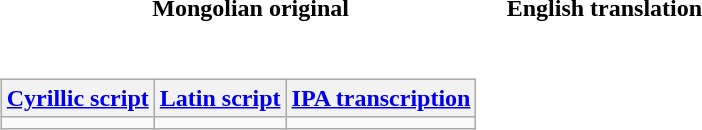<table>
<tr>
<th>Mongolian original</th>
<th>English translation</th>
</tr>
<tr style="white-space:nowrap">
<td><br><table class="wikitable">
<tr>
<th><a href='#'>Cyrillic script</a></th>
<th><a href='#'>Latin script</a></th>
<th><a href='#'>IPA transcription</a></th>
</tr>
<tr style="white-space:nowrap; vertical-align:top;">
<td></td>
<td></td>
<td></td>
</tr>
</table>
</td>
<td></td>
</tr>
</table>
